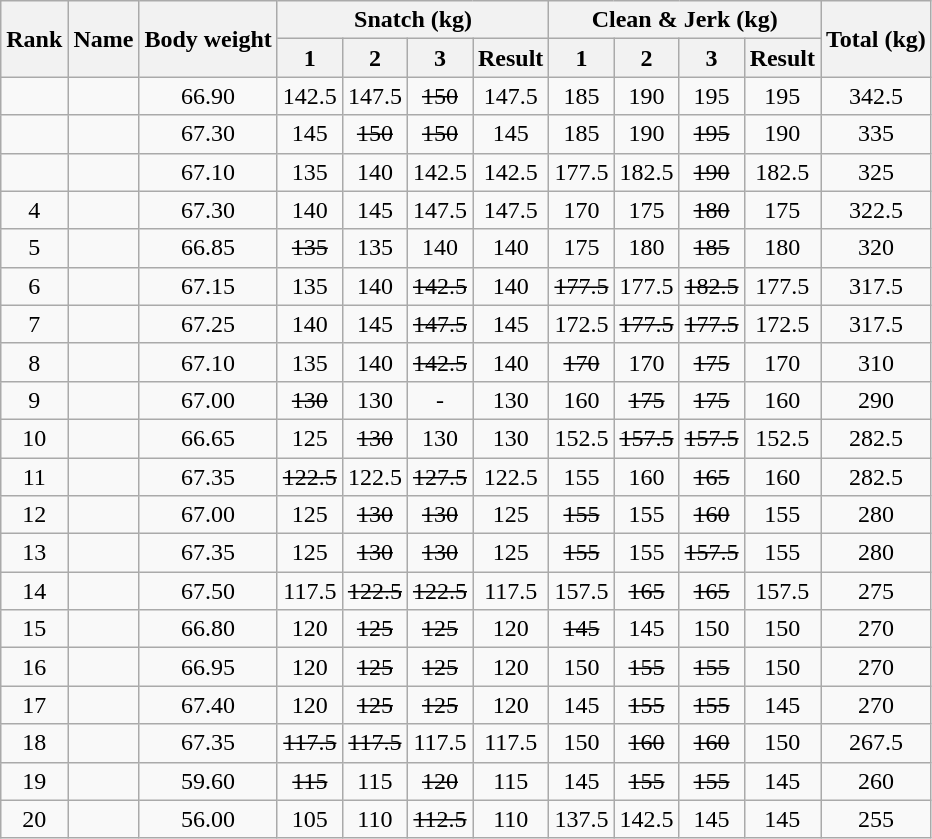<table class = "wikitable" style="text-align:center;">
<tr>
<th rowspan=2>Rank</th>
<th rowspan=2>Name</th>
<th rowspan=2>Body weight</th>
<th colspan=4>Snatch (kg)</th>
<th colspan=4>Clean & Jerk (kg)</th>
<th rowspan=2>Total (kg)</th>
</tr>
<tr>
<th>1</th>
<th>2</th>
<th>3</th>
<th>Result</th>
<th>1</th>
<th>2</th>
<th>3</th>
<th>Result</th>
</tr>
<tr>
<td></td>
<td align=left></td>
<td>66.90</td>
<td>142.5</td>
<td>147.5</td>
<td><s>150</s></td>
<td>147.5</td>
<td>185</td>
<td>190</td>
<td>195</td>
<td>195</td>
<td>342.5</td>
</tr>
<tr>
<td></td>
<td align=left></td>
<td>67.30</td>
<td>145</td>
<td><s>150</s></td>
<td><s>150</s></td>
<td>145</td>
<td>185</td>
<td>190</td>
<td><s>195</s></td>
<td>190</td>
<td>335</td>
</tr>
<tr>
<td></td>
<td align=left></td>
<td>67.10</td>
<td>135</td>
<td>140</td>
<td>142.5</td>
<td>142.5</td>
<td>177.5</td>
<td>182.5</td>
<td><s>190</s></td>
<td>182.5</td>
<td>325</td>
</tr>
<tr>
<td>4</td>
<td align=left></td>
<td>67.30</td>
<td>140</td>
<td>145</td>
<td>147.5</td>
<td>147.5</td>
<td>170</td>
<td>175</td>
<td><s>180</s></td>
<td>175</td>
<td>322.5</td>
</tr>
<tr>
<td>5</td>
<td align=left></td>
<td>66.85</td>
<td><s>135</s></td>
<td>135</td>
<td>140</td>
<td>140</td>
<td>175</td>
<td>180</td>
<td><s>185</s></td>
<td>180</td>
<td>320</td>
</tr>
<tr>
<td>6</td>
<td align=left></td>
<td>67.15</td>
<td>135</td>
<td>140</td>
<td><s>142.5</s></td>
<td>140</td>
<td><s>177.5</s></td>
<td>177.5</td>
<td><s>182.5</s></td>
<td>177.5</td>
<td>317.5</td>
</tr>
<tr>
<td>7</td>
<td align=left></td>
<td>67.25</td>
<td>140</td>
<td>145</td>
<td><s>147.5</s></td>
<td>145</td>
<td>172.5</td>
<td><s>177.5</s></td>
<td><s>177.5</s></td>
<td>172.5</td>
<td>317.5</td>
</tr>
<tr>
<td>8</td>
<td align=left></td>
<td>67.10</td>
<td>135</td>
<td>140</td>
<td><s>142.5</s></td>
<td>140</td>
<td><s>170</s></td>
<td>170</td>
<td><s>175</s></td>
<td>170</td>
<td>310</td>
</tr>
<tr>
<td>9</td>
<td align=left></td>
<td>67.00</td>
<td><s>130</s></td>
<td>130</td>
<td>-</td>
<td>130</td>
<td>160</td>
<td><s>175</s></td>
<td><s>175</s></td>
<td>160</td>
<td>290</td>
</tr>
<tr>
<td>10</td>
<td align=left></td>
<td>66.65</td>
<td>125</td>
<td><s>130</s></td>
<td>130</td>
<td>130</td>
<td>152.5</td>
<td><s>157.5</s></td>
<td><s>157.5</s></td>
<td>152.5</td>
<td>282.5</td>
</tr>
<tr>
<td>11</td>
<td align=left></td>
<td>67.35</td>
<td><s>122.5</s></td>
<td>122.5</td>
<td><s>127.5</s></td>
<td>122.5</td>
<td>155</td>
<td>160</td>
<td><s>165</s></td>
<td>160</td>
<td>282.5</td>
</tr>
<tr>
<td>12</td>
<td align=left></td>
<td>67.00</td>
<td>125</td>
<td><s>130</s></td>
<td><s>130</s></td>
<td>125</td>
<td><s>155</s></td>
<td>155</td>
<td><s>160</s></td>
<td>155</td>
<td>280</td>
</tr>
<tr>
<td>13</td>
<td align=left></td>
<td>67.35</td>
<td>125</td>
<td><s>130</s></td>
<td><s>130</s></td>
<td>125</td>
<td><s>155</s></td>
<td>155</td>
<td><s>157.5</s></td>
<td>155</td>
<td>280</td>
</tr>
<tr>
<td>14</td>
<td align=left></td>
<td>67.50</td>
<td>117.5</td>
<td><s>122.5</s></td>
<td><s>122.5</s></td>
<td>117.5</td>
<td>157.5</td>
<td><s>165</s></td>
<td><s>165</s></td>
<td>157.5</td>
<td>275</td>
</tr>
<tr>
<td>15</td>
<td align=left></td>
<td>66.80</td>
<td>120</td>
<td><s>125</s></td>
<td><s>125</s></td>
<td>120</td>
<td><s>145</s></td>
<td>145</td>
<td>150</td>
<td>150</td>
<td>270</td>
</tr>
<tr>
<td>16</td>
<td align=left></td>
<td>66.95</td>
<td>120</td>
<td><s>125</s></td>
<td><s>125</s></td>
<td>120</td>
<td>150</td>
<td><s>155</s></td>
<td><s>155</s></td>
<td>150</td>
<td>270</td>
</tr>
<tr>
<td>17</td>
<td align=left></td>
<td>67.40</td>
<td>120</td>
<td><s>125</s></td>
<td><s>125</s></td>
<td>120</td>
<td>145</td>
<td><s>155</s></td>
<td><s>155</s></td>
<td>145</td>
<td>270</td>
</tr>
<tr>
<td>18</td>
<td align=left></td>
<td>67.35</td>
<td><s>117.5</s></td>
<td><s>117.5</s></td>
<td>117.5</td>
<td>117.5</td>
<td>150</td>
<td><s>160</s></td>
<td><s>160</s></td>
<td>150</td>
<td>267.5</td>
</tr>
<tr>
<td>19</td>
<td align=left></td>
<td>59.60</td>
<td><s>115</s></td>
<td>115</td>
<td><s>120</s></td>
<td>115</td>
<td>145</td>
<td><s>155</s></td>
<td><s>155</s></td>
<td>145</td>
<td>260</td>
</tr>
<tr>
<td>20</td>
<td align=left></td>
<td>56.00</td>
<td>105</td>
<td>110</td>
<td><s>112.5</s></td>
<td>110</td>
<td>137.5</td>
<td>142.5</td>
<td>145</td>
<td>145</td>
<td>255</td>
</tr>
</table>
